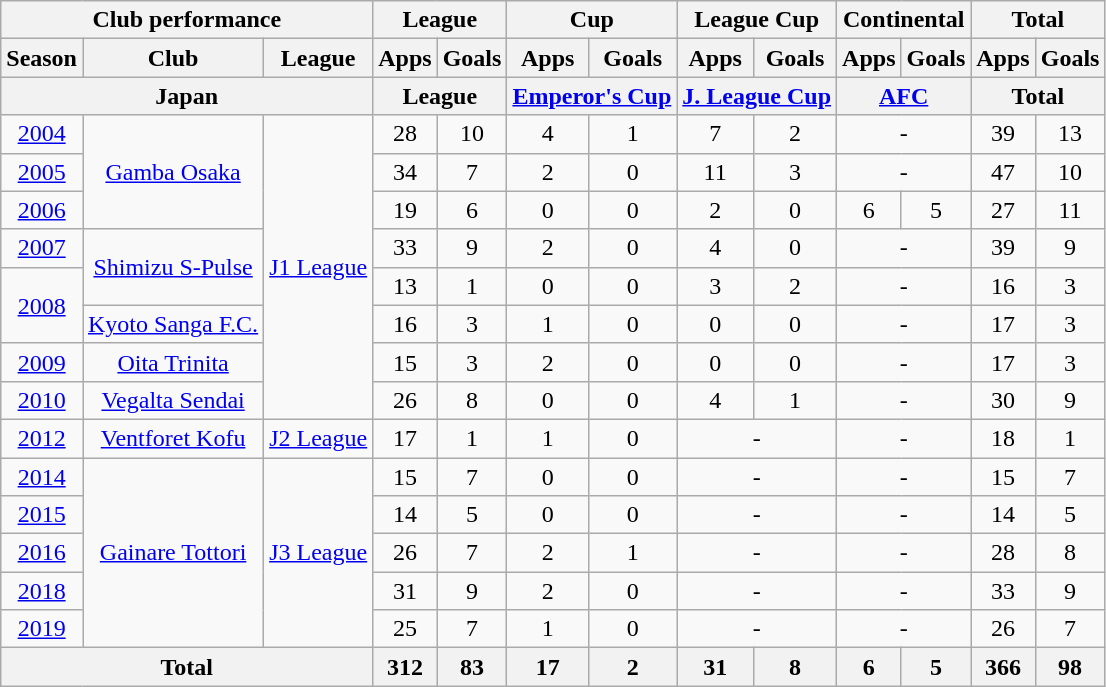<table class="wikitable" style="text-align:center;">
<tr>
<th colspan=3>Club performance</th>
<th colspan=2>League</th>
<th colspan=2>Cup</th>
<th colspan=2>League Cup</th>
<th colspan=2>Continental</th>
<th colspan=2>Total</th>
</tr>
<tr>
<th>Season</th>
<th>Club</th>
<th>League</th>
<th>Apps</th>
<th>Goals</th>
<th>Apps</th>
<th>Goals</th>
<th>Apps</th>
<th>Goals</th>
<th>Apps</th>
<th>Goals</th>
<th>Apps</th>
<th>Goals</th>
</tr>
<tr>
<th colspan=3>Japan</th>
<th colspan=2>League</th>
<th colspan=2><a href='#'>Emperor's Cup</a></th>
<th colspan=2><a href='#'>J. League Cup</a></th>
<th colspan=2><a href='#'>AFC</a></th>
<th colspan=2>Total</th>
</tr>
<tr>
<td><a href='#'>2004</a></td>
<td rowspan=3><a href='#'>Gamba Osaka</a></td>
<td rowspan=8><a href='#'>J1 League</a></td>
<td>28</td>
<td>10</td>
<td>4</td>
<td>1</td>
<td>7</td>
<td>2</td>
<td colspan=2>-</td>
<td>39</td>
<td>13</td>
</tr>
<tr>
<td><a href='#'>2005</a></td>
<td>34</td>
<td>7</td>
<td>2</td>
<td>0</td>
<td>11</td>
<td>3</td>
<td colspan=2>-</td>
<td>47</td>
<td>10</td>
</tr>
<tr>
<td><a href='#'>2006</a></td>
<td>19</td>
<td>6</td>
<td>0</td>
<td>0</td>
<td>2</td>
<td>0</td>
<td>6</td>
<td>5</td>
<td>27</td>
<td>11</td>
</tr>
<tr>
<td><a href='#'>2007</a></td>
<td rowspan=2><a href='#'>Shimizu S-Pulse</a></td>
<td>33</td>
<td>9</td>
<td>2</td>
<td>0</td>
<td>4</td>
<td>0</td>
<td colspan=2>-</td>
<td>39</td>
<td>9</td>
</tr>
<tr>
<td rowspan=2><a href='#'>2008</a></td>
<td>13</td>
<td>1</td>
<td>0</td>
<td>0</td>
<td>3</td>
<td>2</td>
<td colspan=2>-</td>
<td>16</td>
<td>3</td>
</tr>
<tr>
<td><a href='#'>Kyoto Sanga F.C.</a></td>
<td>16</td>
<td>3</td>
<td>1</td>
<td>0</td>
<td>0</td>
<td>0</td>
<td colspan=2>-</td>
<td>17</td>
<td>3</td>
</tr>
<tr>
<td><a href='#'>2009</a></td>
<td><a href='#'>Oita Trinita</a></td>
<td>15</td>
<td>3</td>
<td>2</td>
<td>0</td>
<td>0</td>
<td>0</td>
<td colspan=2>-</td>
<td>17</td>
<td>3</td>
</tr>
<tr>
<td><a href='#'>2010</a></td>
<td><a href='#'>Vegalta Sendai</a></td>
<td>26</td>
<td>8</td>
<td>0</td>
<td>0</td>
<td>4</td>
<td>1</td>
<td colspan=2>-</td>
<td>30</td>
<td>9</td>
</tr>
<tr>
<td><a href='#'>2012</a></td>
<td><a href='#'>Ventforet Kofu</a></td>
<td><a href='#'>J2 League</a></td>
<td>17</td>
<td>1</td>
<td>1</td>
<td>0</td>
<td colspan=2>-</td>
<td colspan=2>-</td>
<td>18</td>
<td>1</td>
</tr>
<tr>
<td><a href='#'>2014</a></td>
<td rowspan="5"><a href='#'>Gainare Tottori</a></td>
<td rowspan="5"><a href='#'>J3 League</a></td>
<td>15</td>
<td>7</td>
<td>0</td>
<td>0</td>
<td colspan=2>-</td>
<td colspan=2>-</td>
<td>15</td>
<td>7</td>
</tr>
<tr>
<td><a href='#'>2015</a></td>
<td>14</td>
<td>5</td>
<td>0</td>
<td>0</td>
<td colspan=2>-</td>
<td colspan=2>-</td>
<td>14</td>
<td>5</td>
</tr>
<tr>
<td><a href='#'>2016</a></td>
<td>26</td>
<td>7</td>
<td>2</td>
<td>1</td>
<td colspan=2>-</td>
<td colspan=2>-</td>
<td>28</td>
<td>8</td>
</tr>
<tr>
<td><a href='#'>2018</a></td>
<td>31</td>
<td>9</td>
<td>2</td>
<td>0</td>
<td colspan=2>-</td>
<td colspan=2>-</td>
<td>33</td>
<td>9</td>
</tr>
<tr>
<td><a href='#'>2019</a></td>
<td>25</td>
<td>7</td>
<td>1</td>
<td>0</td>
<td colspan=2>-</td>
<td colspan=2>-</td>
<td>26</td>
<td>7</td>
</tr>
<tr>
<th colspan=3>Total</th>
<th>312</th>
<th>83</th>
<th>17</th>
<th>2</th>
<th>31</th>
<th>8</th>
<th>6</th>
<th>5</th>
<th>366</th>
<th>98</th>
</tr>
</table>
